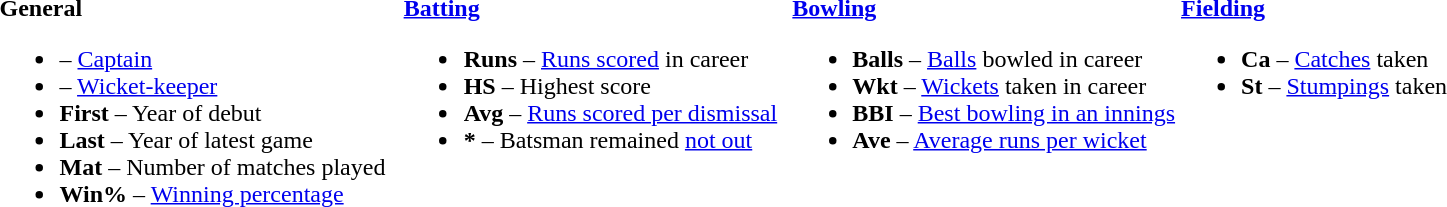<table>
<tr>
<td valign="top" style="width:26%"><br><strong>General</strong><ul><li> – <a href='#'>Captain</a></li><li> – <a href='#'>Wicket-keeper</a></li><li><strong>First</strong> – Year of debut</li><li><strong>Last</strong> – Year of latest game</li><li><strong>Mat</strong> – Number of matches played</li><li><strong>Win%</strong> – <a href='#'>Winning percentage</a></li></ul></td>
<td valign="top" style="width:25%"><br><strong><a href='#'>Batting</a></strong><ul><li><strong>Runs</strong> – <a href='#'>Runs scored</a> in career</li><li><strong>HS</strong> – Highest score</li><li><strong>Avg</strong> – <a href='#'>Runs scored per dismissal</a></li><li><strong>*</strong> – Batsman remained <a href='#'>not out</a></li></ul></td>
<td valign="top" style="width:25%"><br><strong><a href='#'>Bowling</a></strong><ul><li><strong>Balls</strong> – <a href='#'>Balls</a> bowled in career</li><li><strong>Wkt</strong> – <a href='#'>Wickets</a> taken in career</li><li><strong>BBI</strong> – <a href='#'>Best bowling in an innings</a></li><li><strong>Ave</strong> – <a href='#'>Average runs per wicket</a></li></ul></td>
<td valign="top" style="width:24%"><br><strong><a href='#'>Fielding</a></strong><ul><li><strong>Ca</strong> – <a href='#'>Catches</a> taken</li><li><strong>St</strong> – <a href='#'>Stumpings</a> taken</li></ul></td>
</tr>
</table>
